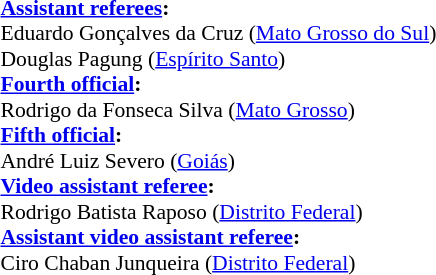<table width=50% style="font-size: 90%">
<tr>
<td><br><strong><a href='#'>Assistant referees</a>:</strong>
<br>Eduardo Gonçalves da Cruz (<a href='#'>Mato Grosso do Sul</a>)
<br>Douglas Pagung (<a href='#'>Espírito Santo</a>)
<br><strong><a href='#'>Fourth official</a>:</strong>
<br>Rodrigo da Fonseca Silva (<a href='#'>Mato Grosso</a>)
<br><strong><a href='#'>Fifth official</a>:</strong>
<br>André Luiz Severo (<a href='#'>Goiás</a>)
<br><strong><a href='#'>Video assistant referee</a>:</strong>
<br>Rodrigo Batista Raposo (<a href='#'>Distrito Federal</a>)
<br><strong><a href='#'>Assistant video assistant referee</a>:</strong>
<br>Ciro Chaban Junqueira (<a href='#'>Distrito Federal</a>)</td>
</tr>
</table>
